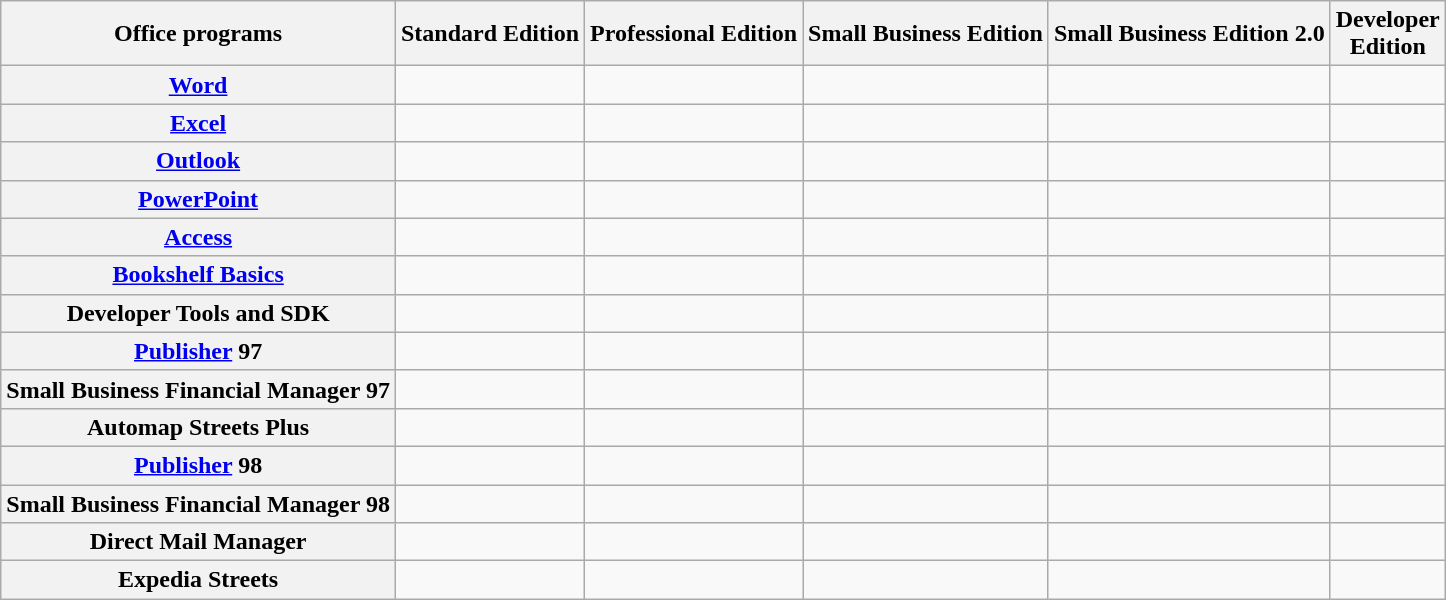<table class="wikitable plainrowheaders" style="margin:auto">
<tr>
<th scope="col">Office programs</th>
<th scope="col">Standard Edition</th>
<th scope="col">Professional Edition</th>
<th scope="col">Small Business Edition</th>
<th scope="col">Small Business Edition 2.0</th>
<th scope="col">Developer<br>Edition</th>
</tr>
<tr>
<th scope="row"><a href='#'>Word</a></th>
<td></td>
<td></td>
<td></td>
<td></td>
<td></td>
</tr>
<tr>
<th scope="row"><a href='#'>Excel</a></th>
<td></td>
<td></td>
<td></td>
<td></td>
<td></td>
</tr>
<tr>
<th scope="row"><a href='#'>Outlook</a></th>
<td></td>
<td></td>
<td></td>
<td></td>
<td></td>
</tr>
<tr>
<th scope="row"><a href='#'>PowerPoint</a></th>
<td></td>
<td></td>
<td></td>
<td></td>
<td></td>
</tr>
<tr>
<th scope="row"><a href='#'>Access</a></th>
<td></td>
<td></td>
<td></td>
<td></td>
<td></td>
</tr>
<tr>
<th scope="row"><a href='#'>Bookshelf Basics</a></th>
<td></td>
<td></td>
<td></td>
<td></td>
<td></td>
</tr>
<tr>
<th scope="row">Developer Tools and SDK</th>
<td></td>
<td></td>
<td></td>
<td></td>
<td></td>
</tr>
<tr>
<th scope="row"><a href='#'>Publisher</a> 97</th>
<td></td>
<td></td>
<td></td>
<td></td>
<td></td>
</tr>
<tr>
<th scope="row">Small Business Financial Manager 97</th>
<td></td>
<td></td>
<td></td>
<td></td>
<td></td>
</tr>
<tr>
<th scope="row">Automap Streets Plus</th>
<td></td>
<td></td>
<td></td>
<td></td>
<td></td>
</tr>
<tr>
<th scope="row"><a href='#'>Publisher</a> 98</th>
<td></td>
<td></td>
<td></td>
<td></td>
<td></td>
</tr>
<tr>
<th scope="row">Small Business Financial Manager 98</th>
<td></td>
<td></td>
<td></td>
<td></td>
<td></td>
</tr>
<tr>
<th scope="row">Direct Mail Manager</th>
<td></td>
<td></td>
<td></td>
<td></td>
<td></td>
</tr>
<tr>
<th scope="row">Expedia Streets</th>
<td></td>
<td></td>
<td></td>
<td></td>
<td></td>
</tr>
</table>
